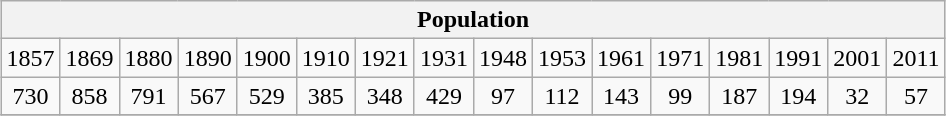<table class="wikitable" style="margin: 0.5em auto; text-align: center;">
<tr>
<th colspan="16">Population</th>
</tr>
<tr>
<td>1857</td>
<td>1869</td>
<td>1880</td>
<td>1890</td>
<td>1900</td>
<td>1910</td>
<td>1921</td>
<td>1931</td>
<td>1948</td>
<td>1953</td>
<td>1961</td>
<td>1971</td>
<td>1981</td>
<td>1991</td>
<td>2001</td>
<td>2011</td>
</tr>
<tr>
<td>730</td>
<td>858</td>
<td>791</td>
<td>567</td>
<td>529</td>
<td>385</td>
<td>348</td>
<td>429</td>
<td>97</td>
<td>112</td>
<td>143</td>
<td>99</td>
<td>187</td>
<td>194</td>
<td>32</td>
<td>57</td>
</tr>
<tr>
</tr>
</table>
